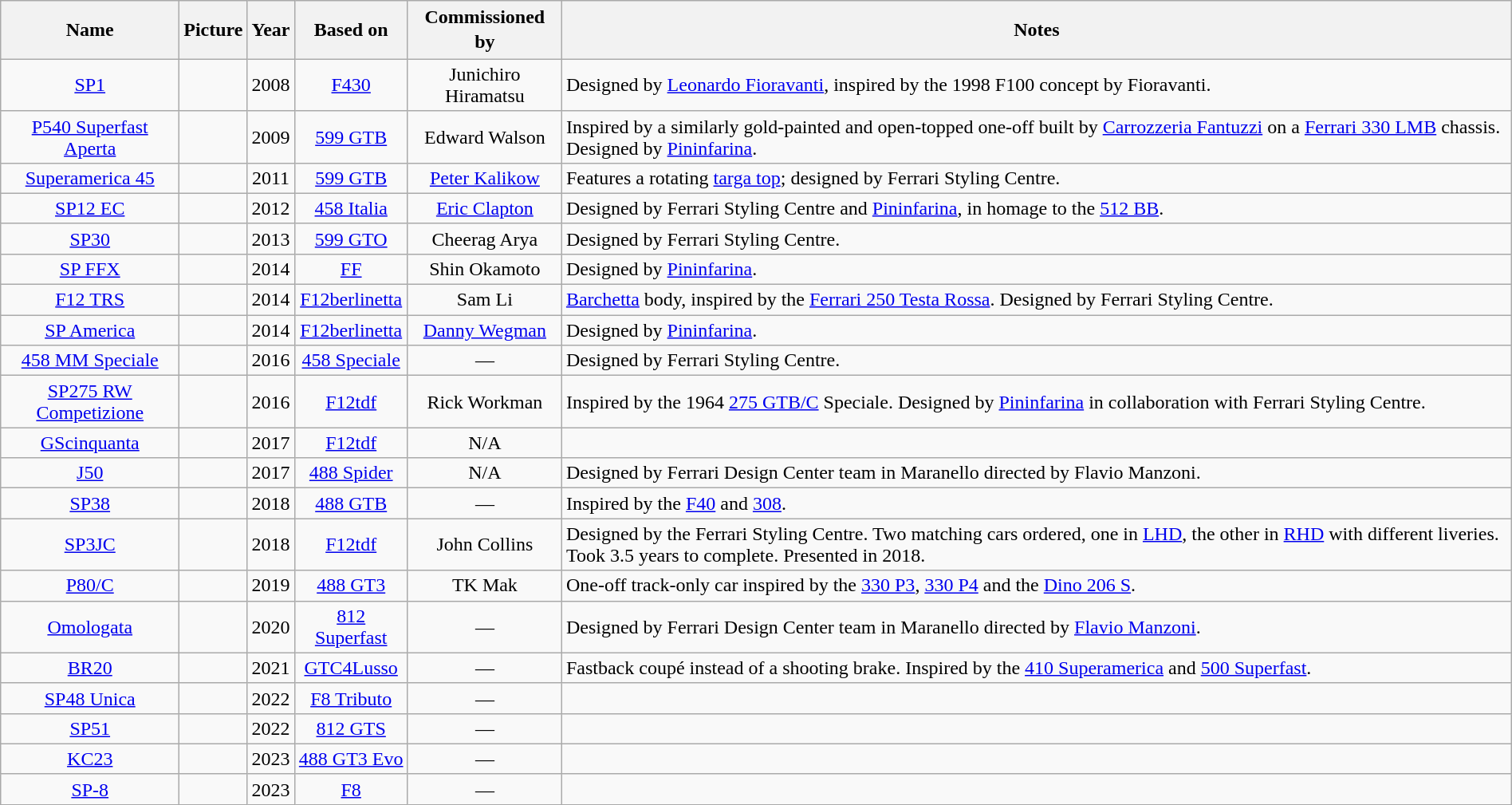<table class="wikitable" style="width:100%; text-align:center">
<tr>
<th>Name</th>
<th>Picture</th>
<th>Year</th>
<th>Based on</th>
<th style="line-height:1.3em;">Commissioned by</th>
<th>Notes</th>
</tr>
<tr>
<td><a href='#'>SP1</a></td>
<td></td>
<td>2008</td>
<td><a href='#'>F430</a></td>
<td>Junichiro Hiramatsu</td>
<td style="text-align:left;">Designed by <a href='#'>Leonardo Fioravanti</a>, inspired by the 1998 F100 concept by Fioravanti.</td>
</tr>
<tr>
<td><a href='#'>P540 Superfast Aperta</a></td>
<td></td>
<td>2009</td>
<td><a href='#'>599 GTB</a></td>
<td>Edward Walson</td>
<td style="text-align:left;">Inspired by a similarly gold-painted and open-topped one-off built by <a href='#'>Carrozzeria Fantuzzi</a> on a <a href='#'>Ferrari 330 LMB</a> chassis. Designed by <a href='#'>Pininfarina</a>.</td>
</tr>
<tr>
<td><a href='#'>Superamerica 45</a></td>
<td></td>
<td>2011</td>
<td><a href='#'>599 GTB</a></td>
<td><a href='#'>Peter Kalikow</a></td>
<td style="text-align:left;">Features a rotating <a href='#'>targa top</a>; designed by Ferrari Styling Centre.</td>
</tr>
<tr>
<td><a href='#'>SP12 EC</a></td>
<td></td>
<td>2012</td>
<td><a href='#'>458 Italia</a></td>
<td><a href='#'>Eric Clapton</a></td>
<td style="text-align:left;">Designed by Ferrari Styling Centre and <a href='#'>Pininfarina</a>, in homage to the <a href='#'>512 BB</a>.</td>
</tr>
<tr>
<td><a href='#'>SP30</a></td>
<td></td>
<td>2013</td>
<td><a href='#'>599 GTO</a></td>
<td>Cheerag Arya</td>
<td style="text-align:left;">Designed by Ferrari Styling Centre.</td>
</tr>
<tr>
<td><a href='#'>SP FFX</a></td>
<td></td>
<td>2014</td>
<td><a href='#'>FF</a></td>
<td>Shin Okamoto</td>
<td style="text-align:left;">Designed by <a href='#'>Pininfarina</a>.</td>
</tr>
<tr>
<td><a href='#'>F12 TRS</a></td>
<td></td>
<td>2014</td>
<td><a href='#'>F12berlinetta</a></td>
<td>Sam Li</td>
<td style="text-align:left;"><a href='#'>Barchetta</a> body, inspired by the <a href='#'>Ferrari 250 Testa Rossa</a>. Designed by Ferrari Styling Centre.</td>
</tr>
<tr>
<td><a href='#'>SP America</a></td>
<td></td>
<td>2014</td>
<td><a href='#'>F12berlinetta</a></td>
<td><a href='#'>Danny Wegman</a></td>
<td style="text-align:left;">Designed by <a href='#'>Pininfarina</a>.</td>
</tr>
<tr>
<td><a href='#'>458 MM Speciale</a></td>
<td></td>
<td>2016</td>
<td><a href='#'>458 Speciale</a></td>
<td>—</td>
<td style="text-align:left;">Designed by Ferrari Styling Centre.</td>
</tr>
<tr>
<td><a href='#'>SP275 RW Competizione</a></td>
<td></td>
<td>2016</td>
<td><a href='#'>F12tdf</a></td>
<td>Rick Workman</td>
<td style="text-align:left;">Inspired by the 1964 <a href='#'>275 GTB/C</a> Speciale. Designed by <a href='#'>Pininfarina</a> in collaboration with Ferrari Styling Centre.</td>
</tr>
<tr>
<td><a href='#'>GScinquanta</a></td>
<td></td>
<td>2017</td>
<td><a href='#'>F12tdf</a></td>
<td>N/A</td>
<td></td>
</tr>
<tr>
<td><a href='#'>J50</a></td>
<td></td>
<td>2017</td>
<td><a href='#'>488 Spider</a></td>
<td>N/A</td>
<td style="text-align:left;">Designed by Ferrari Design Center team in Maranello directed by Flavio Manzoni.</td>
</tr>
<tr>
<td><a href='#'>SP38</a></td>
<td></td>
<td>2018</td>
<td><a href='#'>488 GTB</a></td>
<td>—</td>
<td style="text-align:left;">Inspired by the <a href='#'>F40</a> and <a href='#'>308</a>.</td>
</tr>
<tr>
<td><a href='#'>SP3JC</a></td>
<td></td>
<td>2018</td>
<td><a href='#'>F12tdf</a></td>
<td>John Collins</td>
<td style="text-align:left;">Designed by the Ferrari Styling Centre. Two matching cars ordered, one in <a href='#'>LHD</a>, the other in <a href='#'>RHD</a> with different liveries. Took 3.5 years to complete. Presented in 2018.</td>
</tr>
<tr>
<td><a href='#'>P80/C</a></td>
<td></td>
<td>2019</td>
<td><a href='#'>488 GT3</a></td>
<td>TK Mak</td>
<td style="text-align:left;">One-off track-only car inspired by the <a href='#'>330 P3</a>, <a href='#'>330 P4</a> and the <a href='#'>Dino 206 S</a>.</td>
</tr>
<tr>
<td><a href='#'>Omologata</a></td>
<td></td>
<td>2020</td>
<td><a href='#'>812 Superfast</a></td>
<td>—</td>
<td style="text-align:left;">Designed by Ferrari Design Center team in Maranello directed by <a href='#'>Flavio Manzoni</a>.</td>
</tr>
<tr>
<td><a href='#'>BR20</a></td>
<td></td>
<td>2021</td>
<td><a href='#'>GTC4Lusso</a></td>
<td>—</td>
<td style="text-align:left;">Fastback coupé instead of a shooting brake. Inspired by the <a href='#'>410 Superamerica</a> and <a href='#'>500 Superfast</a>.</td>
</tr>
<tr>
<td><a href='#'>SP48 Unica</a></td>
<td></td>
<td>2022</td>
<td><a href='#'>F8 Tributo</a></td>
<td>—</td>
<td></td>
</tr>
<tr>
<td><a href='#'>SP51</a></td>
<td></td>
<td>2022</td>
<td><a href='#'>812 GTS</a></td>
<td>—</td>
<td></td>
</tr>
<tr>
<td><a href='#'>KC23</a></td>
<td></td>
<td>2023</td>
<td><a href='#'>488 GT3 Evo</a></td>
<td>—</td>
<td></td>
</tr>
<tr>
<td><a href='#'>SP-8</a></td>
<td></td>
<td>2023</td>
<td><a href='#'>F8</a></td>
<td>—</td>
<td></td>
</tr>
</table>
